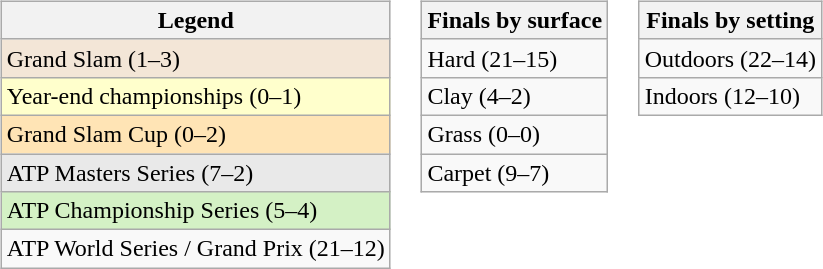<table>
<tr valign=top>
<td><br><table class="wikitable sortable">
<tr>
<th>Legend</th>
</tr>
<tr style="background:#f3e6d7;">
<td>Grand Slam (1–3)</td>
</tr>
<tr style="background:#ffc;">
<td>Year-end championships (0–1)</td>
</tr>
<tr style="background:Moccasin;">
<td>Grand Slam Cup (0–2)</td>
</tr>
<tr style="background:#e9e9e9;">
<td>ATP Masters Series (7–2)</td>
</tr>
<tr style="background:#d4f1c5;">
<td>ATP Championship Series (5–4)</td>
</tr>
<tr>
<td>ATP World Series / Grand Prix (21–12)</td>
</tr>
</table>
</td>
<td><br><table class="wikitable sortable">
<tr>
<th>Finals by surface</th>
</tr>
<tr>
<td>Hard (21–15)</td>
</tr>
<tr>
<td>Clay (4–2)</td>
</tr>
<tr>
<td>Grass (0–0)</td>
</tr>
<tr>
<td>Carpet (9–7)</td>
</tr>
</table>
</td>
<td><br><table class="wikitable sortable">
<tr>
<th>Finals by setting</th>
</tr>
<tr>
<td>Outdoors (22–14)</td>
</tr>
<tr>
<td>Indoors (12–10)</td>
</tr>
</table>
</td>
</tr>
</table>
